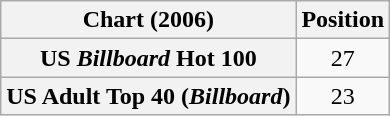<table class="wikitable plainrowheaders sortable" style="text-align:center">
<tr>
<th scope="col">Chart (2006)</th>
<th scope="col">Position</th>
</tr>
<tr>
<th scope="row">US <em>Billboard</em> Hot 100</th>
<td align="center">27</td>
</tr>
<tr>
<th scope="row">US Adult Top 40 (<em>Billboard</em>)</th>
<td align="center">23</td>
</tr>
</table>
